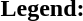<table class="toccolours" style="font-size:100%; white-space:nowrap;">
<tr>
<td><strong>Legend:</strong></td>
<td>      </td>
</tr>
<tr>
<td></td>
</tr>
<tr>
<td></td>
</tr>
</table>
